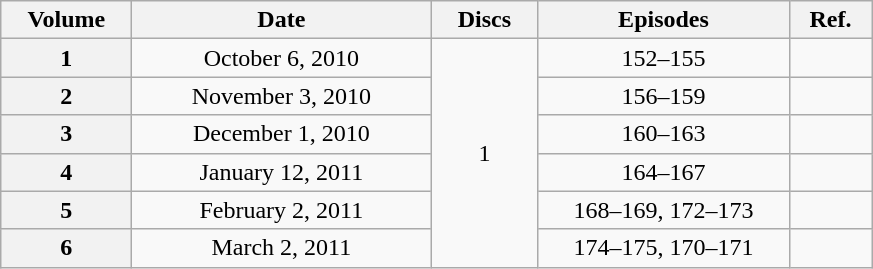<table class="wikitable" style="text-align:center;">
<tr>
<th scope="col" style="width:5em;">Volume</th>
<th scope="col" style="width:12em;">Date</th>
<th scope="col" style="width:4em;">Discs</th>
<th scope="col" style="width:10em;">Episodes</th>
<th scope="col" style="width:3em;">Ref.</th>
</tr>
<tr>
<th scope="row">1</th>
<td>October 6, 2010</td>
<td rowspan="6">1</td>
<td>152–155</td>
<td></td>
</tr>
<tr>
<th scope="row">2</th>
<td>November 3, 2010</td>
<td>156–159</td>
<td></td>
</tr>
<tr>
<th scope="row">3</th>
<td>December 1, 2010</td>
<td>160–163</td>
<td></td>
</tr>
<tr>
<th scope="row">4</th>
<td>January 12, 2011</td>
<td>164–167</td>
<td></td>
</tr>
<tr>
<th scope="row">5</th>
<td>February 2, 2011</td>
<td>168–169, 172–173</td>
<td></td>
</tr>
<tr>
<th scope="row">6</th>
<td>March 2, 2011</td>
<td>174–175, 170–171</td>
<td></td>
</tr>
</table>
